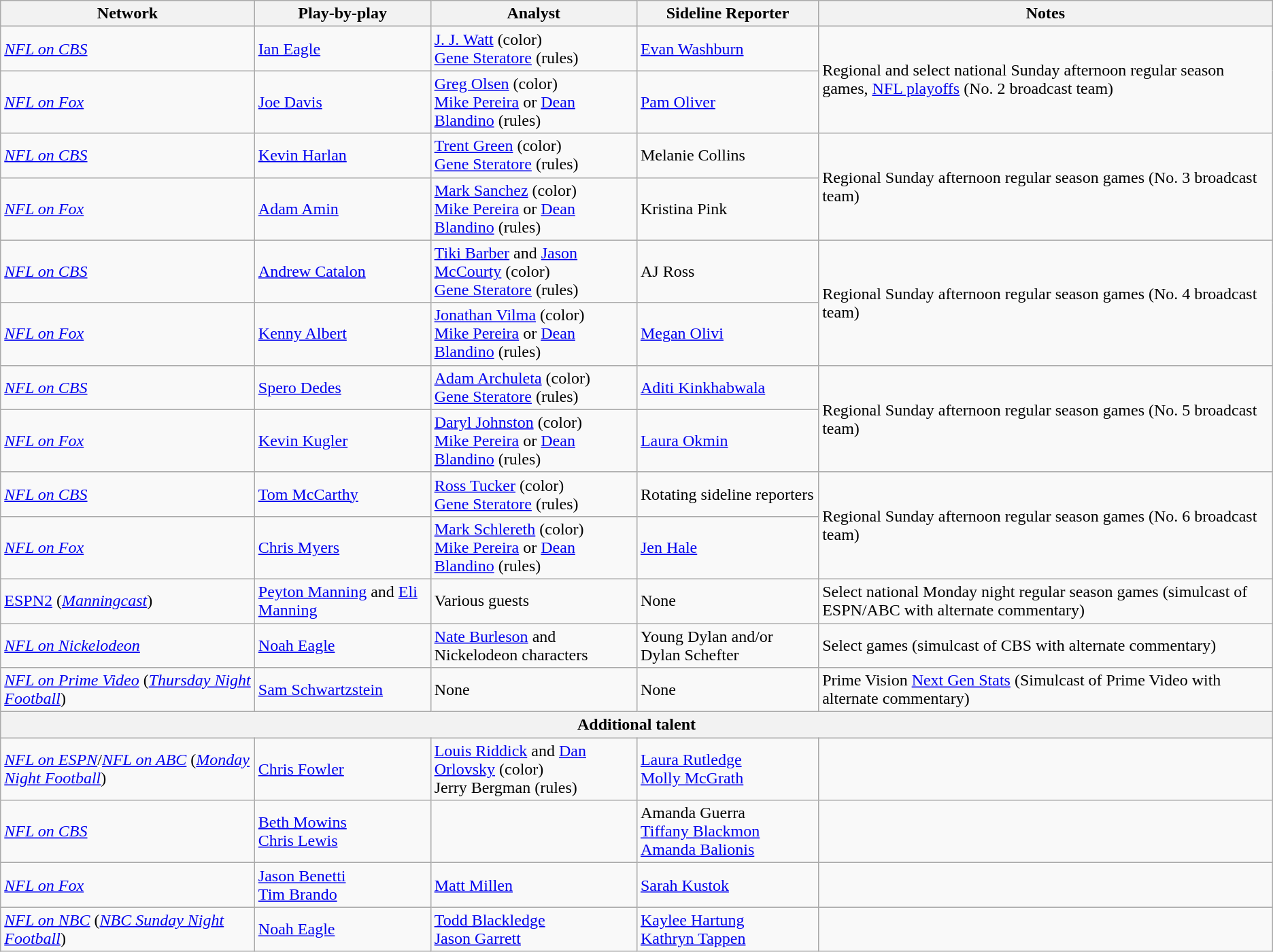<table class="wikitable">
<tr>
<th>Network</th>
<th>Play-by-play</th>
<th>Analyst</th>
<th>Sideline Reporter</th>
<th align=center colspan=6>Notes</th>
</tr>
<tr>
<td><em><a href='#'>NFL on CBS</a></em></td>
<td><a href='#'>Ian Eagle</a></td>
<td><a href='#'>J. J. Watt</a> (color)<br><a href='#'>Gene Steratore</a> (rules)</td>
<td><a href='#'>Evan Washburn</a></td>
<td rowspan=2>Regional and select national Sunday afternoon regular season games, <a href='#'>NFL playoffs</a> (No. 2 broadcast team)</td>
</tr>
<tr>
<td><em><a href='#'>NFL on Fox</a></em></td>
<td><a href='#'>Joe Davis</a></td>
<td><a href='#'>Greg Olsen</a> (color)<br><a href='#'>Mike Pereira</a> or <a href='#'>Dean Blandino</a> (rules)</td>
<td><a href='#'>Pam Oliver</a></td>
</tr>
<tr>
<td><em><a href='#'>NFL on CBS</a></em></td>
<td><a href='#'>Kevin Harlan</a></td>
<td><a href='#'>Trent Green</a> (color)<br><a href='#'>Gene Steratore</a> (rules)</td>
<td>Melanie Collins</td>
<td rowspan=2>Regional Sunday afternoon regular season games (No. 3 broadcast team)</td>
</tr>
<tr>
<td><em><a href='#'>NFL on Fox</a></em></td>
<td><a href='#'>Adam Amin</a></td>
<td><a href='#'>Mark Sanchez</a> (color)<br><a href='#'>Mike Pereira</a> or <a href='#'>Dean Blandino</a> (rules)</td>
<td>Kristina Pink</td>
</tr>
<tr>
<td><em><a href='#'>NFL on CBS</a></em></td>
<td><a href='#'>Andrew Catalon</a></td>
<td><a href='#'>Tiki Barber</a> and <a href='#'>Jason McCourty</a> (color)<br><a href='#'>Gene Steratore</a> (rules)</td>
<td>AJ Ross</td>
<td rowspan=2>Regional Sunday afternoon regular season games (No. 4 broadcast team)</td>
</tr>
<tr>
<td><em><a href='#'>NFL on Fox</a></em></td>
<td><a href='#'>Kenny Albert</a></td>
<td><a href='#'>Jonathan Vilma</a> (color)<br><a href='#'>Mike Pereira</a> or <a href='#'>Dean Blandino</a> (rules)</td>
<td><a href='#'>Megan Olivi</a></td>
</tr>
<tr>
<td><em><a href='#'>NFL on CBS</a></em></td>
<td><a href='#'>Spero Dedes</a></td>
<td><a href='#'>Adam Archuleta</a> (color)<br><a href='#'>Gene Steratore</a> (rules)</td>
<td><a href='#'>Aditi Kinkhabwala</a></td>
<td rowspan=2>Regional Sunday afternoon regular season games (No. 5 broadcast team)</td>
</tr>
<tr>
<td><em><a href='#'>NFL on Fox</a></em></td>
<td><a href='#'>Kevin Kugler</a></td>
<td><a href='#'>Daryl Johnston</a> (color)<br><a href='#'>Mike Pereira</a> or <a href='#'>Dean Blandino</a> (rules)</td>
<td><a href='#'>Laura Okmin</a></td>
</tr>
<tr>
<td><em><a href='#'>NFL on CBS</a></em></td>
<td><a href='#'>Tom McCarthy</a></td>
<td><a href='#'>Ross Tucker</a> (color)<br><a href='#'>Gene Steratore</a> (rules)</td>
<td>Rotating sideline reporters</td>
<td rowspan=2>Regional Sunday afternoon regular season games (No. 6 broadcast team)</td>
</tr>
<tr>
<td><em><a href='#'>NFL on Fox</a></em></td>
<td><a href='#'>Chris Myers</a></td>
<td><a href='#'>Mark Schlereth</a> (color)<br><a href='#'>Mike Pereira</a> or <a href='#'>Dean Blandino</a> (rules)</td>
<td><a href='#'>Jen Hale</a></td>
</tr>
<tr>
<td><a href='#'>ESPN2</a> (<em><a href='#'>Manningcast</a></em>)</td>
<td><a href='#'>Peyton Manning</a> and <a href='#'>Eli Manning</a></td>
<td>Various guests</td>
<td>None</td>
<td>Select national Monday night regular season games (simulcast of ESPN/ABC with alternate commentary)</td>
</tr>
<tr>
<td><em><a href='#'>NFL on Nickelodeon</a></em></td>
<td><a href='#'>Noah Eagle</a></td>
<td><a href='#'>Nate Burleson</a> and Nickelodeon characters</td>
<td>Young Dylan and/or Dylan Schefter</td>
<td>Select games (simulcast of CBS with alternate commentary)</td>
</tr>
<tr>
<td><em><a href='#'>NFL on Prime Video</a></em> (<em><a href='#'>Thursday Night Football</a></em>)</td>
<td><a href='#'>Sam Schwartzstein</a></td>
<td>None</td>
<td>None</td>
<td>Prime Vision <a href='#'>Next Gen Stats</a> (Simulcast of Prime Video with alternate commentary)</td>
</tr>
<tr>
<th align=center colspan=6>Additional talent</th>
</tr>
<tr>
<td><em><a href='#'>NFL on ESPN</a></em>/<em><a href='#'>NFL on ABC</a></em> (<em><a href='#'>Monday Night Football</a></em>)</td>
<td><a href='#'>Chris Fowler</a></td>
<td><a href='#'>Louis Riddick</a> and <a href='#'>Dan Orlovsky</a> (color)<br>Jerry Bergman (rules)</td>
<td><a href='#'>Laura Rutledge</a><br><a href='#'>Molly McGrath</a></td>
<td></td>
</tr>
<tr>
<td><em><a href='#'>NFL on CBS</a></em></td>
<td><a href='#'>Beth Mowins</a><br><a href='#'>Chris Lewis</a></td>
<td></td>
<td>Amanda Guerra<br><a href='#'>Tiffany Blackmon</a><br><a href='#'>Amanda Balionis</a></td>
<td></td>
</tr>
<tr>
<td><em><a href='#'>NFL on Fox</a></em></td>
<td><a href='#'>Jason Benetti</a><br><a href='#'>Tim Brando</a></td>
<td><a href='#'>Matt Millen</a></td>
<td><a href='#'>Sarah Kustok</a></td>
<td></td>
</tr>
<tr>
<td><em><a href='#'>NFL on NBC</a></em> (<em><a href='#'>NBC Sunday Night Football</a></em>)</td>
<td><a href='#'>Noah Eagle</a></td>
<td><a href='#'>Todd Blackledge</a><br><a href='#'>Jason Garrett</a></td>
<td><a href='#'>Kaylee Hartung</a><br><a href='#'>Kathryn Tappen</a></td>
<td></td>
</tr>
</table>
